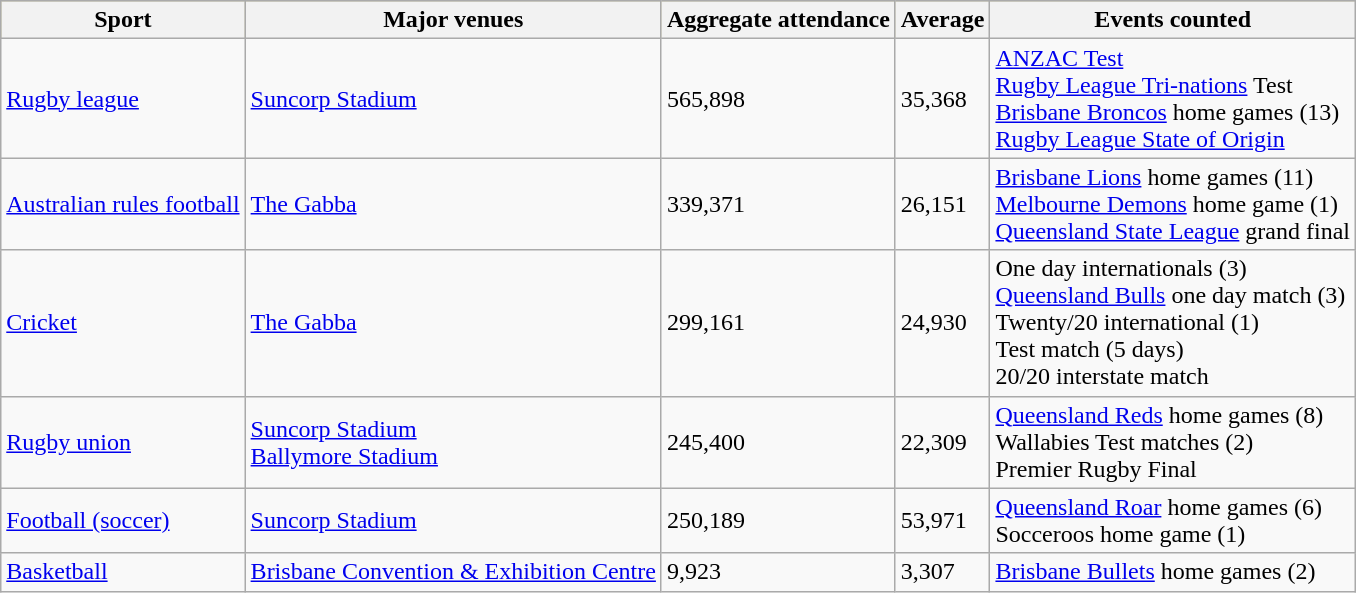<table class="wikitable">
<tr bgcolor=#bdb76b>
<th>Sport</th>
<th>Major venues</th>
<th>Aggregate attendance</th>
<th>Average</th>
<th>Events counted</th>
</tr>
<tr>
<td><a href='#'>Rugby league</a></td>
<td><a href='#'>Suncorp Stadium</a></td>
<td>565,898</td>
<td>35,368</td>
<td><a href='#'>ANZAC Test</a><br><a href='#'>Rugby League Tri-nations</a> Test<br><a href='#'>Brisbane Broncos</a> home games (13)<br><a href='#'>Rugby League State of Origin</a></td>
</tr>
<tr>
<td><a href='#'>Australian rules football</a></td>
<td><a href='#'>The Gabba</a></td>
<td>339,371</td>
<td>26,151</td>
<td><a href='#'>Brisbane Lions</a> home games (11)<br><a href='#'>Melbourne Demons</a> home game (1)<br><a href='#'>Queensland State League</a> grand final</td>
</tr>
<tr>
<td><a href='#'>Cricket</a></td>
<td><a href='#'>The Gabba</a></td>
<td>299,161</td>
<td>24,930</td>
<td>One day internationals (3)<br><a href='#'>Queensland Bulls</a> one day match (3)<br>Twenty/20 international (1)<br>Test match (5 days)<br>20/20 interstate match<br></td>
</tr>
<tr>
<td><a href='#'>Rugby union</a></td>
<td><a href='#'>Suncorp Stadium</a><br><a href='#'>Ballymore Stadium</a></td>
<td>245,400</td>
<td>22,309</td>
<td><a href='#'>Queensland Reds</a> home games (8)<br>Wallabies Test matches (2)<br>Premier Rugby Final</td>
</tr>
<tr>
<td><a href='#'>Football (soccer)</a></td>
<td><a href='#'>Suncorp Stadium</a></td>
<td>250,189</td>
<td>53,971</td>
<td><a href='#'>Queensland Roar</a> home games (6)<br>Socceroos home game (1)</td>
</tr>
<tr>
<td><a href='#'>Basketball</a></td>
<td><a href='#'>Brisbane Convention & Exhibition Centre</a></td>
<td>9,923</td>
<td>3,307</td>
<td><a href='#'>Brisbane Bullets</a> home games (2)</td>
</tr>
</table>
